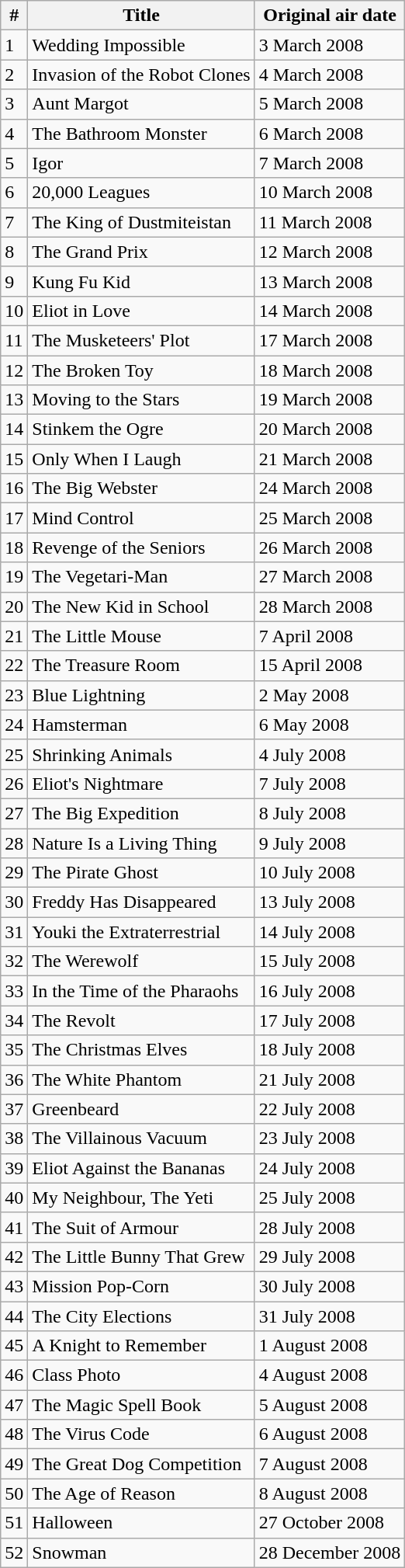<table class="wikitable" border="1">
<tr>
<th>#</th>
<th>Title</th>
<th>Original air date</th>
</tr>
<tr>
<td>1</td>
<td>Wedding Impossible</td>
<td>3 March 2008</td>
</tr>
<tr>
<td>2</td>
<td>Invasion of the Robot Clones</td>
<td>4 March 2008</td>
</tr>
<tr>
<td>3</td>
<td>Aunt Margot</td>
<td>5 March 2008</td>
</tr>
<tr>
<td>4</td>
<td>The Bathroom Monster</td>
<td>6 March 2008</td>
</tr>
<tr>
<td>5</td>
<td>Igor</td>
<td>7 March 2008</td>
</tr>
<tr>
<td>6</td>
<td>20,000 Leagues</td>
<td>10 March 2008</td>
</tr>
<tr>
<td>7</td>
<td>The King of Dustmiteistan</td>
<td>11 March 2008</td>
</tr>
<tr>
<td>8</td>
<td>The Grand Prix</td>
<td>12 March 2008</td>
</tr>
<tr>
<td>9</td>
<td>Kung Fu Kid</td>
<td>13 March 2008</td>
</tr>
<tr>
<td>10</td>
<td>Eliot in Love</td>
<td>14 March 2008</td>
</tr>
<tr>
<td>11</td>
<td>The Musketeers' Plot</td>
<td>17 March 2008</td>
</tr>
<tr>
<td>12</td>
<td>The Broken Toy</td>
<td>18 March 2008</td>
</tr>
<tr>
<td>13</td>
<td>Moving to the Stars</td>
<td>19 March 2008</td>
</tr>
<tr>
<td>14</td>
<td>Stinkem the Ogre</td>
<td>20 March 2008</td>
</tr>
<tr>
<td>15</td>
<td>Only When I Laugh</td>
<td>21 March 2008</td>
</tr>
<tr>
<td>16</td>
<td>The Big Webster</td>
<td>24 March 2008</td>
</tr>
<tr>
<td>17</td>
<td>Mind Control</td>
<td>25 March 2008</td>
</tr>
<tr>
<td>18</td>
<td>Revenge of the Seniors</td>
<td>26 March 2008</td>
</tr>
<tr>
<td>19</td>
<td>The Vegetari-Man</td>
<td>27 March 2008</td>
</tr>
<tr>
<td>20</td>
<td>The New Kid in School</td>
<td>28 March 2008</td>
</tr>
<tr>
<td>21</td>
<td>The Little Mouse</td>
<td>7 April 2008</td>
</tr>
<tr>
<td>22</td>
<td>The Treasure Room</td>
<td>15 April 2008</td>
</tr>
<tr>
<td>23</td>
<td>Blue Lightning</td>
<td>2 May 2008</td>
</tr>
<tr>
<td>24</td>
<td>Hamsterman</td>
<td>6 May 2008</td>
</tr>
<tr>
<td>25</td>
<td>Shrinking Animals</td>
<td>4 July 2008</td>
</tr>
<tr>
<td>26</td>
<td>Eliot's Nightmare</td>
<td>7 July 2008</td>
</tr>
<tr>
<td>27</td>
<td>The Big Expedition</td>
<td>8 July 2008</td>
</tr>
<tr>
<td>28</td>
<td>Nature Is a Living Thing</td>
<td>9 July 2008</td>
</tr>
<tr>
<td>29</td>
<td>The Pirate Ghost</td>
<td>10 July 2008</td>
</tr>
<tr>
<td>30</td>
<td>Freddy Has Disappeared</td>
<td>13 July 2008</td>
</tr>
<tr>
<td>31</td>
<td>Youki the Extraterrestrial</td>
<td>14 July 2008</td>
</tr>
<tr>
<td>32</td>
<td>The Werewolf</td>
<td>15 July 2008</td>
</tr>
<tr>
<td>33</td>
<td>In the Time of the Pharaohs</td>
<td>16 July 2008</td>
</tr>
<tr>
<td>34</td>
<td>The Revolt</td>
<td>17 July 2008</td>
</tr>
<tr>
<td>35</td>
<td>The Christmas Elves</td>
<td>18 July 2008</td>
</tr>
<tr>
<td>36</td>
<td>The White Phantom</td>
<td>21 July 2008</td>
</tr>
<tr>
<td>37</td>
<td>Greenbeard</td>
<td>22 July 2008</td>
</tr>
<tr>
<td>38</td>
<td>The Villainous Vacuum</td>
<td>23 July 2008</td>
</tr>
<tr>
<td>39</td>
<td>Eliot Against the Bananas</td>
<td>24 July 2008</td>
</tr>
<tr>
<td>40</td>
<td>My Neighbour, The Yeti</td>
<td>25 July 2008</td>
</tr>
<tr>
<td>41</td>
<td>The Suit of Armour</td>
<td>28 July 2008</td>
</tr>
<tr>
<td>42</td>
<td>The Little Bunny That Grew</td>
<td>29 July 2008</td>
</tr>
<tr>
<td>43</td>
<td>Mission Pop-Corn</td>
<td>30 July 2008</td>
</tr>
<tr>
<td>44</td>
<td>The City Elections</td>
<td>31 July 2008</td>
</tr>
<tr>
<td>45</td>
<td>A Knight to Remember</td>
<td>1 August 2008</td>
</tr>
<tr>
<td>46</td>
<td>Class Photo</td>
<td>4 August 2008</td>
</tr>
<tr>
<td>47</td>
<td>The Magic Spell Book</td>
<td>5 August 2008</td>
</tr>
<tr>
<td>48</td>
<td>The Virus Code</td>
<td>6 August 2008</td>
</tr>
<tr>
<td>49</td>
<td>The Great Dog Competition</td>
<td>7 August 2008</td>
</tr>
<tr>
<td>50</td>
<td>The Age of Reason</td>
<td>8 August 2008</td>
</tr>
<tr>
<td>51</td>
<td>Halloween</td>
<td>27 October 2008</td>
</tr>
<tr>
<td>52</td>
<td>Snowman</td>
<td>28 December 2008</td>
</tr>
</table>
